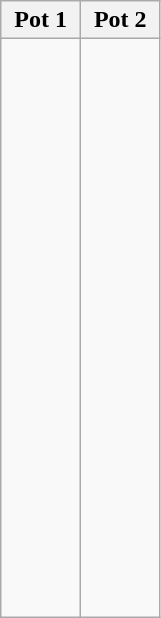<table class=wikitable>
<tr>
<th width=40% colspan=1>Pot 1</th>
<th width=40% colspan=1>Pot 2</th>
</tr>
<tr valign=top>
<td><br><br>
<br>
<br>
<br>
<br>
<br>
<br>
<br>
<br>
<br>
<br>
<br>
<br>
<br>
<br>
<br>
<br>
<br>
<br>
<br>
</td>
<td><br><br>
<br>
<br>
<br>
<br>
<br>
<br>
<br>
<br>
<br>
<br>
<br>
<br>
<br>
<br>
<br>
<br>
<br>
<br>
<br>
</td>
</tr>
</table>
